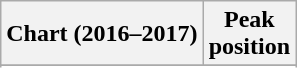<table class="wikitable sortable plainrowheaders">
<tr>
<th>Chart (2016–2017)</th>
<th>Peak <br> position</th>
</tr>
<tr>
</tr>
<tr>
</tr>
<tr>
</tr>
</table>
